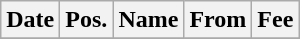<table class="wikitable">
<tr>
<th>Date</th>
<th>Pos.</th>
<th>Name</th>
<th>From</th>
<th>Fee</th>
</tr>
<tr>
</tr>
</table>
